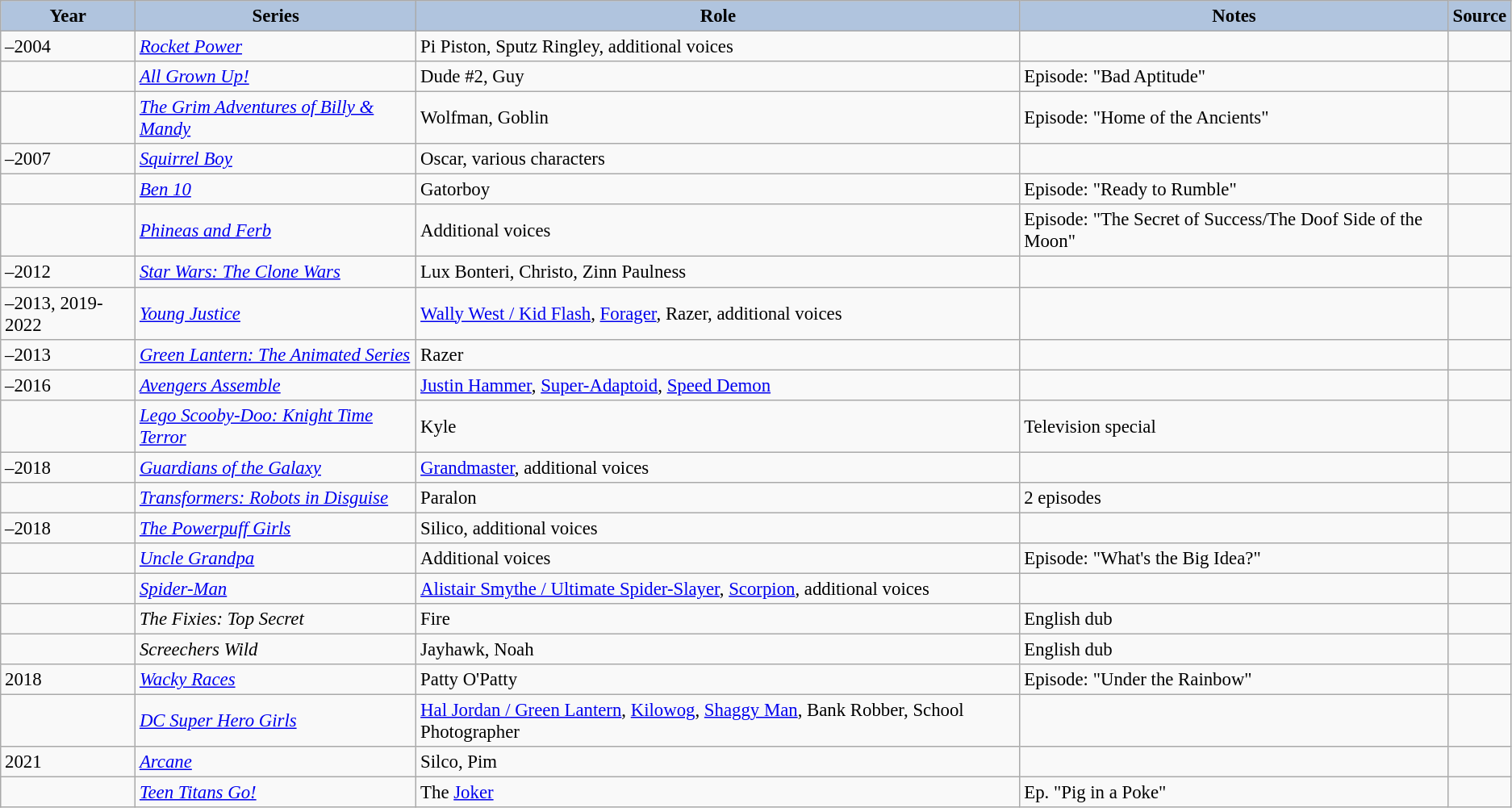<table class="wikitable sortable plainrowheaders" style="width=95%; font-size: 95%;">
<tr>
<th style="background:#b0c4de;">Year</th>
<th style="background:#b0c4de;">Series</th>
<th style="background:#b0c4de;">Role</th>
<th style="background:#b0c4de;" class="unsortable">Notes</th>
<th style="background:#b0c4de;" class="unsortable">Source</th>
</tr>
<tr>
<td>–2004</td>
<td><em><a href='#'>Rocket Power</a></em></td>
<td>Pi Piston, Sputz Ringley, additional voices</td>
<td></td>
<td></td>
</tr>
<tr>
<td></td>
<td><em><a href='#'>All Grown Up!</a></em></td>
<td>Dude #2, Guy</td>
<td>Episode: "Bad Aptitude"</td>
<td></td>
</tr>
<tr>
<td></td>
<td><em><a href='#'>The Grim Adventures of Billy & Mandy</a></em></td>
<td>Wolfman, Goblin</td>
<td>Episode: "Home of the Ancients"</td>
<td></td>
</tr>
<tr>
<td>–2007</td>
<td><em><a href='#'>Squirrel Boy</a></em></td>
<td>Oscar, various characters</td>
<td></td>
<td></td>
</tr>
<tr>
<td></td>
<td><em><a href='#'>Ben 10</a></em></td>
<td>Gatorboy</td>
<td>Episode: "Ready to Rumble"</td>
<td></td>
</tr>
<tr>
<td></td>
<td><em><a href='#'>Phineas and Ferb</a></em></td>
<td>Additional voices</td>
<td>Episode: "The Secret of Success/The Doof Side of the Moon"</td>
<td></td>
</tr>
<tr>
<td>–2012</td>
<td><em><a href='#'>Star Wars: The Clone Wars</a></em></td>
<td>Lux Bonteri, Christo, Zinn Paulness</td>
<td></td>
<td></td>
</tr>
<tr>
<td>–2013, 2019-2022</td>
<td><em><a href='#'>Young Justice</a></em></td>
<td><a href='#'>Wally West / Kid Flash</a>, <a href='#'>Forager</a>, Razer, additional voices</td>
<td></td>
<td></td>
</tr>
<tr>
<td>–2013</td>
<td><em><a href='#'>Green Lantern: The Animated Series</a></em></td>
<td>Razer</td>
<td></td>
<td></td>
</tr>
<tr>
<td>–2016</td>
<td><em><a href='#'>Avengers Assemble</a></em></td>
<td><a href='#'>Justin Hammer</a>, <a href='#'>Super-Adaptoid</a>, <a href='#'>Speed Demon</a></td>
<td></td>
<td></td>
</tr>
<tr>
<td></td>
<td><em><a href='#'>Lego Scooby-Doo: Knight Time Terror</a></em></td>
<td>Kyle</td>
<td>Television special</td>
<td></td>
</tr>
<tr>
<td>–2018</td>
<td><em><a href='#'>Guardians of the Galaxy</a></em></td>
<td><a href='#'>Grandmaster</a>, additional voices</td>
<td></td>
<td></td>
</tr>
<tr>
<td></td>
<td><em><a href='#'>Transformers: Robots in Disguise</a></em></td>
<td>Paralon</td>
<td>2 episodes</td>
<td></td>
</tr>
<tr>
<td>–2018</td>
<td><em><a href='#'>The Powerpuff Girls</a></em></td>
<td>Silico, additional voices</td>
<td></td>
<td></td>
</tr>
<tr>
<td></td>
<td><em><a href='#'>Uncle Grandpa</a></em></td>
<td>Additional voices</td>
<td>Episode: "What's the Big Idea?"</td>
<td></td>
</tr>
<tr>
<td></td>
<td><em><a href='#'>Spider-Man</a></em></td>
<td><a href='#'>Alistair Smythe / Ultimate Spider-Slayer</a>, <a href='#'>Scorpion</a>, additional voices</td>
<td></td>
<td></td>
</tr>
<tr>
<td></td>
<td><em>The Fixies: Top Secret</em></td>
<td>Fire</td>
<td>English dub</td>
<td></td>
</tr>
<tr>
<td></td>
<td><em>Screechers Wild</em></td>
<td>Jayhawk, Noah</td>
<td>English dub</td>
<td></td>
</tr>
<tr>
<td>2018</td>
<td><em><a href='#'>Wacky Races</a></em></td>
<td>Patty O'Patty</td>
<td>Episode: "Under the Rainbow"</td>
<td></td>
</tr>
<tr>
<td></td>
<td><em><a href='#'>DC Super Hero Girls</a></em></td>
<td><a href='#'>Hal Jordan / Green Lantern</a>, <a href='#'>Kilowog</a>, <a href='#'>Shaggy Man</a>, Bank Robber, School Photographer</td>
<td></td>
<td></td>
</tr>
<tr>
<td>2021</td>
<td><a href='#'><em>Arcane</em></a></td>
<td>Silco, Pim</td>
<td></td>
<td></td>
</tr>
<tr>
<td></td>
<td><em><a href='#'>Teen Titans Go!</a></em></td>
<td>The <a href='#'>Joker</a></td>
<td>Ep. "Pig in a Poke"</td>
<td></td>
</tr>
</table>
